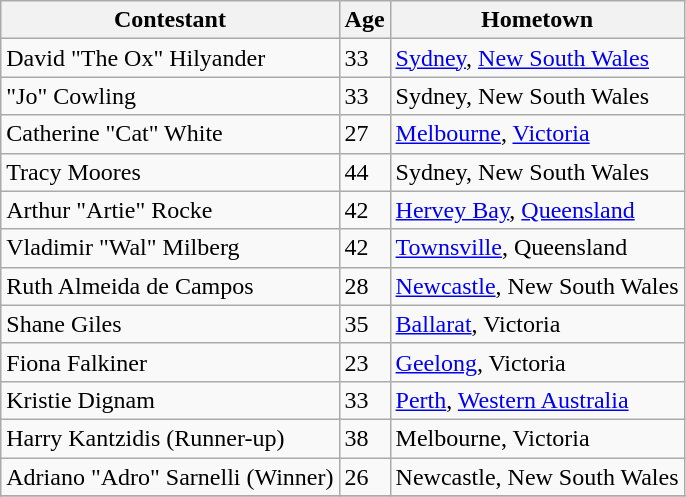<table class="wikitable">
<tr>
<th>Contestant</th>
<th>Age</th>
<th>Hometown</th>
</tr>
<tr>
<td>David "The Ox" Hilyander</td>
<td>33</td>
<td><a href='#'>Sydney</a>, <a href='#'>New South Wales</a></td>
</tr>
<tr>
<td>"Jo"  Cowling</td>
<td>33</td>
<td>Sydney, New South Wales</td>
</tr>
<tr>
<td>Catherine "Cat" White</td>
<td>27</td>
<td><a href='#'>Melbourne</a>, <a href='#'>Victoria</a></td>
</tr>
<tr>
<td>Tracy Moores</td>
<td>44</td>
<td>Sydney, New South Wales</td>
</tr>
<tr>
<td>Arthur "Artie" Rocke</td>
<td>42</td>
<td><a href='#'>Hervey Bay</a>, <a href='#'>Queensland</a></td>
</tr>
<tr>
<td>Vladimir "Wal" Milberg</td>
<td>42</td>
<td><a href='#'>Townsville</a>, Queensland</td>
</tr>
<tr>
<td>Ruth Almeida de Campos</td>
<td>28</td>
<td><a href='#'>Newcastle</a>, New South Wales</td>
</tr>
<tr>
<td>Shane Giles</td>
<td>35</td>
<td><a href='#'>Ballarat</a>, Victoria</td>
</tr>
<tr>
<td>Fiona Falkiner</td>
<td>23</td>
<td><a href='#'>Geelong</a>, Victoria</td>
</tr>
<tr>
<td>Kristie Dignam</td>
<td>33</td>
<td><a href='#'>Perth</a>, <a href='#'>Western Australia</a></td>
</tr>
<tr>
<td>Harry Kantzidis (Runner-up)</td>
<td>38</td>
<td>Melbourne, Victoria</td>
</tr>
<tr>
<td>Adriano "Adro" Sarnelli (Winner)</td>
<td>26</td>
<td>Newcastle, New South Wales</td>
</tr>
<tr>
</tr>
</table>
